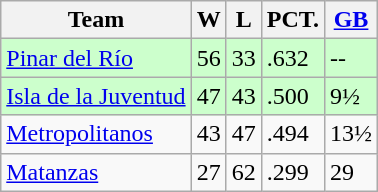<table class="wikitable">
<tr>
<th>Team</th>
<th>W</th>
<th>L</th>
<th>PCT.</th>
<th><a href='#'>GB</a></th>
</tr>
<tr style="background-color:#ccffcc;">
<td><a href='#'>Pinar del Río</a></td>
<td>56</td>
<td>33</td>
<td>.632</td>
<td>--</td>
</tr>
<tr style="background-color:#ccffcc;">
<td><a href='#'>Isla de la Juventud</a></td>
<td>47</td>
<td>43</td>
<td>.500</td>
<td>9½</td>
</tr>
<tr>
<td><a href='#'>Metropolitanos</a></td>
<td>43</td>
<td>47</td>
<td>.494</td>
<td>13½</td>
</tr>
<tr>
<td><a href='#'>Matanzas</a></td>
<td>27</td>
<td>62</td>
<td>.299</td>
<td>29</td>
</tr>
</table>
